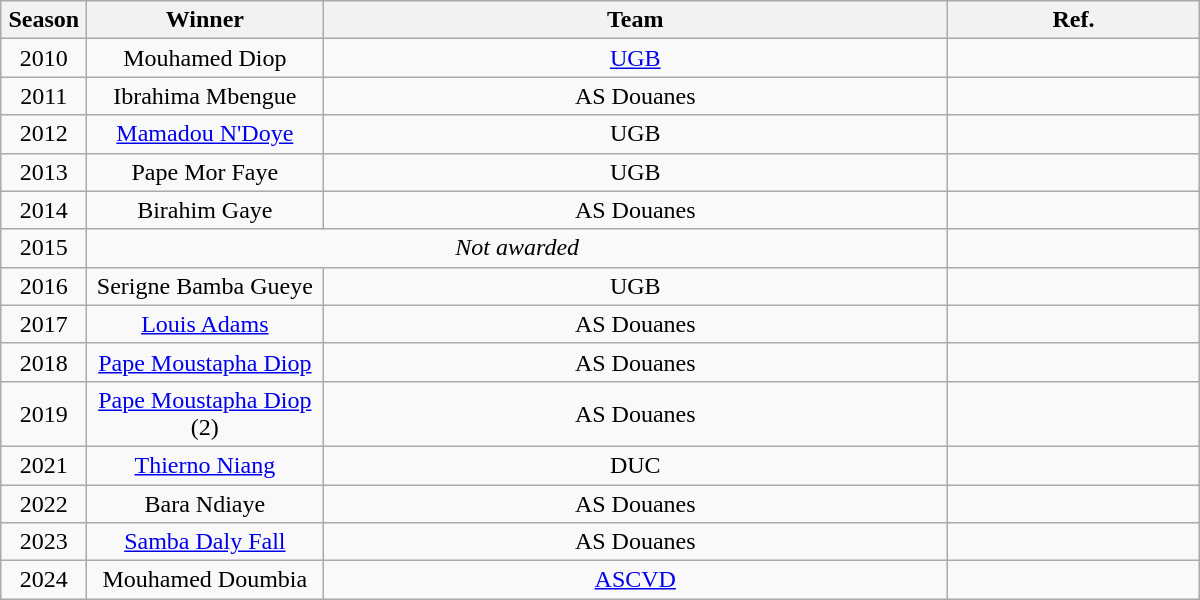<table class="wikitable sortable" style="text-align:center;" width="800px">
<tr>
<th width="50">Season</th>
<th width="150">Winner</th>
<th>Team</th>
<th>Ref.</th>
</tr>
<tr>
<td>2010</td>
<td>Mouhamed Diop</td>
<td><a href='#'>UGB</a></td>
<td></td>
</tr>
<tr>
<td>2011</td>
<td>Ibrahima Mbengue</td>
<td>AS Douanes</td>
<td></td>
</tr>
<tr>
<td>2012</td>
<td><a href='#'>Mamadou N'Doye</a></td>
<td>UGB</td>
<td></td>
</tr>
<tr>
<td>2013</td>
<td>Pape Mor Faye</td>
<td>UGB</td>
<td></td>
</tr>
<tr>
<td>2014</td>
<td>Birahim Gaye</td>
<td>AS Douanes</td>
<td></td>
</tr>
<tr>
<td>2015</td>
<td colspan="2"><em>Not awarded</em></td>
<td></td>
</tr>
<tr>
<td>2016</td>
<td>Serigne Bamba Gueye</td>
<td>UGB</td>
<td></td>
</tr>
<tr>
<td>2017</td>
<td><a href='#'>Louis Adams</a></td>
<td>AS Douanes</td>
<td></td>
</tr>
<tr>
<td>2018</td>
<td><a href='#'>Pape Moustapha Diop</a></td>
<td>AS Douanes</td>
<td></td>
</tr>
<tr>
<td>2019</td>
<td><a href='#'>Pape Moustapha Diop</a> (2)</td>
<td>AS Douanes</td>
<td></td>
</tr>
<tr>
<td>2021</td>
<td><a href='#'>Thierno Niang</a></td>
<td>DUC</td>
<td></td>
</tr>
<tr>
<td>2022</td>
<td>Bara Ndiaye</td>
<td>AS Douanes</td>
<td></td>
</tr>
<tr>
<td>2023</td>
<td><a href='#'>Samba Daly Fall</a></td>
<td>AS Douanes</td>
<td></td>
</tr>
<tr>
<td>2024</td>
<td>Mouhamed Doumbia</td>
<td><a href='#'>ASCVD</a></td>
<td></td>
</tr>
</table>
